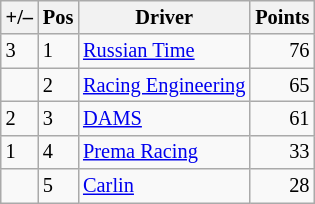<table class="wikitable" style="font-size: 85%;">
<tr>
<th scope="col">+/–</th>
<th scope="col">Pos</th>
<th scope="col">Driver</th>
<th scope="col">Points</th>
</tr>
<tr>
<td> 3</td>
<td>1</td>
<td> <a href='#'>Russian Time</a></td>
<td align="right">76</td>
</tr>
<tr>
<td></td>
<td>2</td>
<td> <a href='#'>Racing Engineering</a></td>
<td align="right">65</td>
</tr>
<tr>
<td> 2</td>
<td>3</td>
<td> <a href='#'>DAMS</a></td>
<td align="right">61</td>
</tr>
<tr>
<td> 1</td>
<td>4</td>
<td> <a href='#'>Prema Racing</a></td>
<td align="right">33</td>
</tr>
<tr>
<td></td>
<td>5</td>
<td> <a href='#'>Carlin</a></td>
<td align="right">28</td>
</tr>
</table>
